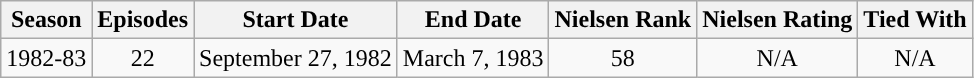<table class="wikitable" style="text-align: center">
<tr>
<th>Season</th>
<th>Episodes</th>
<th>Start Date</th>
<th>End Date</th>
<th>Nielsen Rank</th>
<th>Nielsen Rating</th>
<th>Tied With</th>
</tr>
<tr>
<td style="text-align:center">1982-83</td>
<td style="text-align:center">22</td>
<td style="text-align:center">September 27, 1982</td>
<td style="text-align:center">March 7, 1983</td>
<td style="text-align:center:">58</td>
<td style="text-align:center">N/A</td>
<td style="text-align:center">N/A</td>
</tr>
</table>
